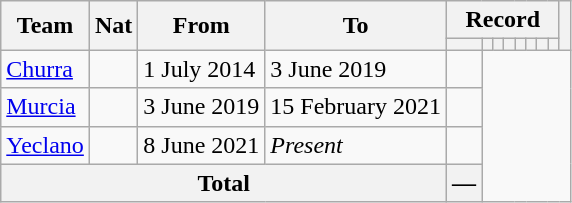<table class="wikitable" style="text-align: center">
<tr>
<th rowspan="2">Team</th>
<th rowspan="2">Nat</th>
<th rowspan="2">From</th>
<th rowspan="2">To</th>
<th colspan="8">Record</th>
<th rowspan=2></th>
</tr>
<tr>
<th></th>
<th></th>
<th></th>
<th></th>
<th></th>
<th></th>
<th></th>
<th></th>
</tr>
<tr>
<td align=left><a href='#'>Churra</a></td>
<td></td>
<td align=left>1 July 2014</td>
<td align=left>3 June 2019<br></td>
<td></td>
</tr>
<tr>
<td align=left><a href='#'>Murcia</a></td>
<td></td>
<td align=left>3 June 2019</td>
<td align=left>15 February 2021<br></td>
<td></td>
</tr>
<tr>
<td align=left><a href='#'>Yeclano</a></td>
<td></td>
<td align=left>8 June 2021</td>
<td align=left><em>Present</em><br></td>
<td></td>
</tr>
<tr>
<th colspan="4">Total<br></th>
<th>—</th>
</tr>
</table>
